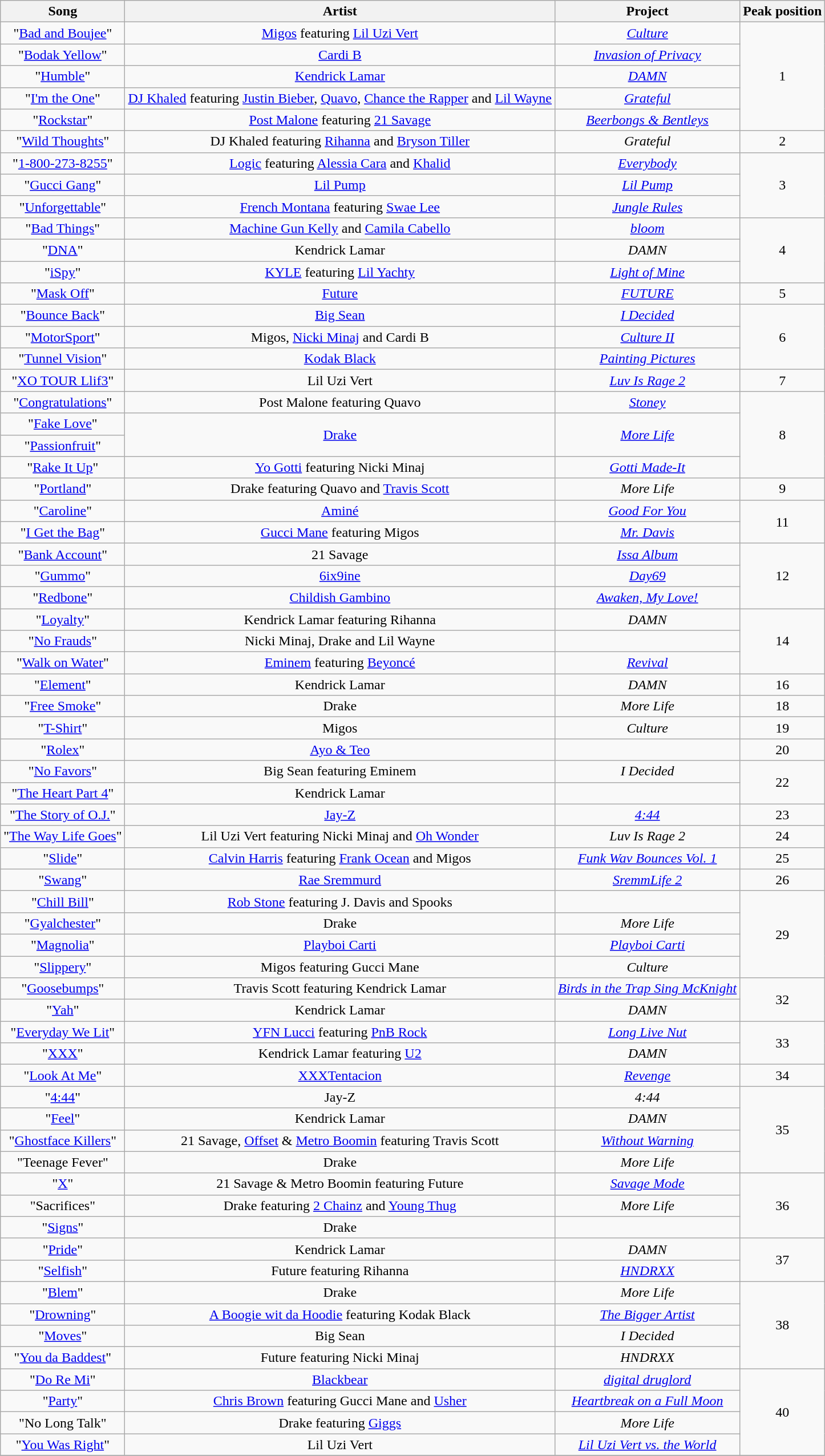<table class="wikitable sortable plainrowheaders" style="text-align:center;">
<tr>
<th scope="col">Song</th>
<th scope="col">Artist</th>
<th scope="col">Project</th>
<th scope="col">Peak position</th>
</tr>
<tr>
<td>"<a href='#'>Bad and Boujee</a>"</td>
<td><a href='#'>Migos</a> featuring <a href='#'>Lil Uzi Vert</a></td>
<td><em><a href='#'>Culture</a></em></td>
<td rowspan="5">1</td>
</tr>
<tr>
<td>"<a href='#'>Bodak Yellow</a>"</td>
<td><a href='#'>Cardi B</a></td>
<td><em><a href='#'>Invasion of Privacy</a></em></td>
</tr>
<tr>
<td>"<a href='#'>Humble</a>"</td>
<td><a href='#'>Kendrick Lamar</a></td>
<td><em><a href='#'>DAMN</a></em></td>
</tr>
<tr>
<td>"<a href='#'>I'm the One</a>"</td>
<td><a href='#'>DJ Khaled</a> featuring <a href='#'>Justin Bieber</a>, <a href='#'>Quavo</a>, <a href='#'>Chance the Rapper</a> and <a href='#'>Lil Wayne</a></td>
<td><em><a href='#'>Grateful</a></em></td>
</tr>
<tr>
<td>"<a href='#'>Rockstar</a>"</td>
<td><a href='#'>Post Malone</a> featuring <a href='#'>21 Savage</a></td>
<td><em><a href='#'>Beerbongs & Bentleys</a></em></td>
</tr>
<tr>
<td>"<a href='#'>Wild Thoughts</a>"</td>
<td>DJ Khaled featuring <a href='#'>Rihanna</a> and <a href='#'>Bryson Tiller</a></td>
<td><em>Grateful</em></td>
<td>2</td>
</tr>
<tr>
<td>"<a href='#'>1-800-273-8255</a>"</td>
<td><a href='#'>Logic</a> featuring <a href='#'>Alessia Cara</a> and <a href='#'>Khalid</a></td>
<td><em><a href='#'>Everybody</a></em></td>
<td rowspan="3">3</td>
</tr>
<tr>
<td>"<a href='#'>Gucci Gang</a>"</td>
<td><a href='#'>Lil Pump</a></td>
<td><em><a href='#'>Lil Pump</a></em></td>
</tr>
<tr>
<td>"<a href='#'>Unforgettable</a>"</td>
<td><a href='#'>French Montana</a> featuring <a href='#'>Swae Lee</a></td>
<td><em><a href='#'>Jungle Rules</a></em></td>
</tr>
<tr>
<td>"<a href='#'>Bad Things</a>"</td>
<td><a href='#'>Machine Gun Kelly</a> and <a href='#'>Camila Cabello</a></td>
<td><em><a href='#'>bloom</a></em></td>
<td rowspan="3">4</td>
</tr>
<tr>
<td>"<a href='#'>DNA</a>"</td>
<td>Kendrick Lamar</td>
<td><em>DAMN</em></td>
</tr>
<tr>
<td>"<a href='#'>iSpy</a>"</td>
<td><a href='#'>KYLE</a> featuring <a href='#'>Lil Yachty</a></td>
<td><em><a href='#'>Light of Mine</a></em></td>
</tr>
<tr>
<td>"<a href='#'>Mask Off</a>"</td>
<td><a href='#'>Future</a></td>
<td><em><a href='#'>FUTURE</a></em></td>
<td>5</td>
</tr>
<tr>
<td>"<a href='#'>Bounce Back</a>"</td>
<td><a href='#'>Big Sean</a></td>
<td><em><a href='#'>I Decided</a></em></td>
<td rowspan="3">6</td>
</tr>
<tr>
<td>"<a href='#'>MotorSport</a>"</td>
<td>Migos, <a href='#'>Nicki Minaj</a> and Cardi B</td>
<td><em><a href='#'>Culture II</a></em></td>
</tr>
<tr>
<td>"<a href='#'>Tunnel Vision</a>"</td>
<td><a href='#'>Kodak Black</a></td>
<td><em><a href='#'>Painting Pictures</a></em></td>
</tr>
<tr>
<td>"<a href='#'>XO TOUR Llif3</a>"</td>
<td>Lil Uzi Vert</td>
<td><em><a href='#'>Luv Is Rage 2</a></em></td>
<td>7</td>
</tr>
<tr>
<td>"<a href='#'>Congratulations</a>"</td>
<td>Post Malone featuring Quavo</td>
<td><em><a href='#'>Stoney</a></em></td>
<td rowspan="4">8</td>
</tr>
<tr>
<td>"<a href='#'>Fake Love</a>"</td>
<td rowspan="2"><a href='#'>Drake</a></td>
<td rowspan="2"><em><a href='#'>More Life</a></em></td>
</tr>
<tr>
<td>"<a href='#'>Passionfruit</a>"</td>
</tr>
<tr>
<td>"<a href='#'>Rake It Up</a>"</td>
<td><a href='#'>Yo Gotti</a> featuring Nicki Minaj</td>
<td><em><a href='#'>Gotti Made-It</a></em></td>
</tr>
<tr>
<td>"<a href='#'>Portland</a>"</td>
<td>Drake featuring Quavo and <a href='#'>Travis Scott</a></td>
<td><em>More Life</em></td>
<td>9</td>
</tr>
<tr>
<td>"<a href='#'>Caroline</a>"</td>
<td><a href='#'>Aminé</a></td>
<td><em><a href='#'>Good For You</a></em></td>
<td rowspan="2">11</td>
</tr>
<tr>
<td>"<a href='#'>I Get the Bag</a>"</td>
<td><a href='#'>Gucci Mane</a> featuring Migos</td>
<td><em><a href='#'>Mr. Davis</a></em></td>
</tr>
<tr>
<td>"<a href='#'>Bank Account</a>"</td>
<td>21 Savage</td>
<td><em><a href='#'>Issa Album</a></em></td>
<td rowspan="3">12</td>
</tr>
<tr>
<td>"<a href='#'>Gummo</a>"</td>
<td><a href='#'>6ix9ine</a></td>
<td><em><a href='#'>Day69</a></em></td>
</tr>
<tr>
<td>"<a href='#'>Redbone</a>"</td>
<td><a href='#'>Childish Gambino</a></td>
<td><em><a href='#'>Awaken, My Love!</a></em></td>
</tr>
<tr>
<td>"<a href='#'>Loyalty</a>"</td>
<td>Kendrick Lamar featuring Rihanna</td>
<td><em>DAMN</em></td>
<td rowspan="3">14</td>
</tr>
<tr>
<td>"<a href='#'>No Frauds</a>"</td>
<td>Nicki Minaj, Drake and Lil Wayne</td>
<td></td>
</tr>
<tr>
<td>"<a href='#'>Walk on Water</a>"</td>
<td><a href='#'>Eminem</a> featuring <a href='#'>Beyoncé</a></td>
<td><em><a href='#'>Revival</a></em></td>
</tr>
<tr>
<td>"<a href='#'>Element</a>"</td>
<td>Kendrick Lamar</td>
<td><em>DAMN</em></td>
<td>16</td>
</tr>
<tr>
<td>"<a href='#'>Free Smoke</a>"</td>
<td>Drake</td>
<td><em>More Life</em></td>
<td>18</td>
</tr>
<tr>
<td>"<a href='#'>T-Shirt</a>"</td>
<td>Migos</td>
<td><em>Culture</em></td>
<td>19</td>
</tr>
<tr>
<td>"<a href='#'>Rolex</a>"</td>
<td><a href='#'>Ayo & Teo</a></td>
<td></td>
<td>20</td>
</tr>
<tr>
<td>"<a href='#'>No Favors</a>"</td>
<td>Big Sean featuring Eminem</td>
<td><em>I Decided</em></td>
<td rowspan="2">22</td>
</tr>
<tr>
<td>"<a href='#'>The Heart Part 4</a>"</td>
<td>Kendrick Lamar</td>
<td></td>
</tr>
<tr>
<td>"<a href='#'>The Story of O.J.</a>"</td>
<td><a href='#'>Jay-Z</a></td>
<td><em><a href='#'>4:44</a></em></td>
<td>23</td>
</tr>
<tr>
<td>"<a href='#'>The Way Life Goes</a>"</td>
<td>Lil Uzi Vert featuring Nicki Minaj and <a href='#'>Oh Wonder</a></td>
<td><em>Luv Is Rage 2</em></td>
<td>24</td>
</tr>
<tr>
<td>"<a href='#'>Slide</a>"</td>
<td><a href='#'>Calvin Harris</a> featuring <a href='#'>Frank Ocean</a> and Migos</td>
<td><em><a href='#'>Funk Wav Bounces Vol. 1</a></em></td>
<td>25</td>
</tr>
<tr>
<td>"<a href='#'>Swang</a>"</td>
<td><a href='#'>Rae Sremmurd</a></td>
<td><em><a href='#'>SremmLife 2</a></em></td>
<td>26</td>
</tr>
<tr>
<td>"<a href='#'>Chill Bill</a>"</td>
<td><a href='#'>Rob Stone</a> featuring J. Davis and Spooks</td>
<td></td>
<td rowspan="4">29</td>
</tr>
<tr>
<td>"<a href='#'>Gyalchester</a>"</td>
<td>Drake</td>
<td><em>More Life</em></td>
</tr>
<tr>
<td>"<a href='#'>Magnolia</a>"</td>
<td><a href='#'>Playboi Carti</a></td>
<td><em><a href='#'>Playboi Carti</a></em></td>
</tr>
<tr>
<td>"<a href='#'>Slippery</a>"</td>
<td>Migos featuring Gucci Mane</td>
<td><em>Culture</em></td>
</tr>
<tr>
<td>"<a href='#'>Goosebumps</a>"</td>
<td>Travis Scott featuring Kendrick Lamar</td>
<td><em><a href='#'>Birds in the Trap Sing McKnight</a></em></td>
<td rowspan="2">32</td>
</tr>
<tr>
<td>"<a href='#'>Yah</a>"</td>
<td>Kendrick Lamar</td>
<td><em>DAMN</em></td>
</tr>
<tr>
<td>"<a href='#'>Everyday We Lit</a>"</td>
<td><a href='#'>YFN Lucci</a> featuring <a href='#'>PnB Rock</a></td>
<td><em><a href='#'>Long Live Nut</a></em></td>
<td rowspan="2">33</td>
</tr>
<tr>
<td>"<a href='#'>XXX</a>"</td>
<td>Kendrick Lamar featuring <a href='#'>U2</a></td>
<td><em>DAMN</em></td>
</tr>
<tr>
<td>"<a href='#'>Look At Me</a>"</td>
<td><a href='#'>XXXTentacion</a></td>
<td><em><a href='#'>Revenge</a></em></td>
<td>34</td>
</tr>
<tr>
<td>"<a href='#'>4:44</a>"</td>
<td>Jay-Z</td>
<td><em>4:44</em></td>
<td rowspan="4">35</td>
</tr>
<tr>
<td>"<a href='#'>Feel</a>"</td>
<td>Kendrick Lamar</td>
<td><em>DAMN</em></td>
</tr>
<tr>
<td>"<a href='#'>Ghostface Killers</a>"</td>
<td>21 Savage, <a href='#'>Offset</a> & <a href='#'>Metro Boomin</a> featuring Travis Scott</td>
<td><em><a href='#'>Without Warning</a></em></td>
</tr>
<tr>
<td>"Teenage Fever"</td>
<td>Drake</td>
<td><em>More Life</em></td>
</tr>
<tr>
<td>"<a href='#'>X</a>"</td>
<td>21 Savage & Metro Boomin featuring Future</td>
<td><em><a href='#'>Savage Mode</a></em></td>
<td rowspan="3">36</td>
</tr>
<tr>
<td>"Sacrifices"</td>
<td>Drake featuring <a href='#'>2 Chainz</a> and <a href='#'>Young Thug</a></td>
<td><em>More Life</em></td>
</tr>
<tr>
<td>"<a href='#'>Signs</a>"</td>
<td>Drake</td>
<td></td>
</tr>
<tr>
<td>"<a href='#'>Pride</a>"</td>
<td>Kendrick Lamar</td>
<td><em>DAMN</em></td>
<td rowspan="2">37</td>
</tr>
<tr>
<td>"<a href='#'>Selfish</a>"</td>
<td>Future featuring Rihanna</td>
<td><em><a href='#'>HNDRXX</a></em></td>
</tr>
<tr>
<td>"<a href='#'>Blem</a>"</td>
<td>Drake</td>
<td><em>More Life</em></td>
<td rowspan="4">38</td>
</tr>
<tr>
<td>"<a href='#'>Drowning</a>"</td>
<td><a href='#'>A Boogie wit da Hoodie</a> featuring Kodak Black</td>
<td><em><a href='#'>The Bigger Artist</a></em></td>
</tr>
<tr>
<td>"<a href='#'>Moves</a>"</td>
<td>Big Sean</td>
<td><em>I Decided</em></td>
</tr>
<tr>
<td>"<a href='#'>You da Baddest</a>"</td>
<td>Future featuring Nicki Minaj</td>
<td><em>HNDRXX</em></td>
</tr>
<tr>
<td>"<a href='#'>Do Re Mi</a>"</td>
<td><a href='#'>Blackbear</a></td>
<td><em><a href='#'>digital druglord</a></em></td>
<td rowspan="4">40</td>
</tr>
<tr>
<td>"<a href='#'>Party</a>"</td>
<td><a href='#'>Chris Brown</a> featuring Gucci Mane and <a href='#'>Usher</a></td>
<td><em><a href='#'>Heartbreak on a Full Moon</a></em></td>
</tr>
<tr>
<td>"No Long Talk"</td>
<td>Drake featuring <a href='#'>Giggs</a></td>
<td><em>More Life</em></td>
</tr>
<tr>
<td>"<a href='#'>You Was Right</a>"</td>
<td>Lil Uzi Vert</td>
<td><em><a href='#'>Lil Uzi Vert vs. the World</a></em></td>
</tr>
<tr>
</tr>
</table>
